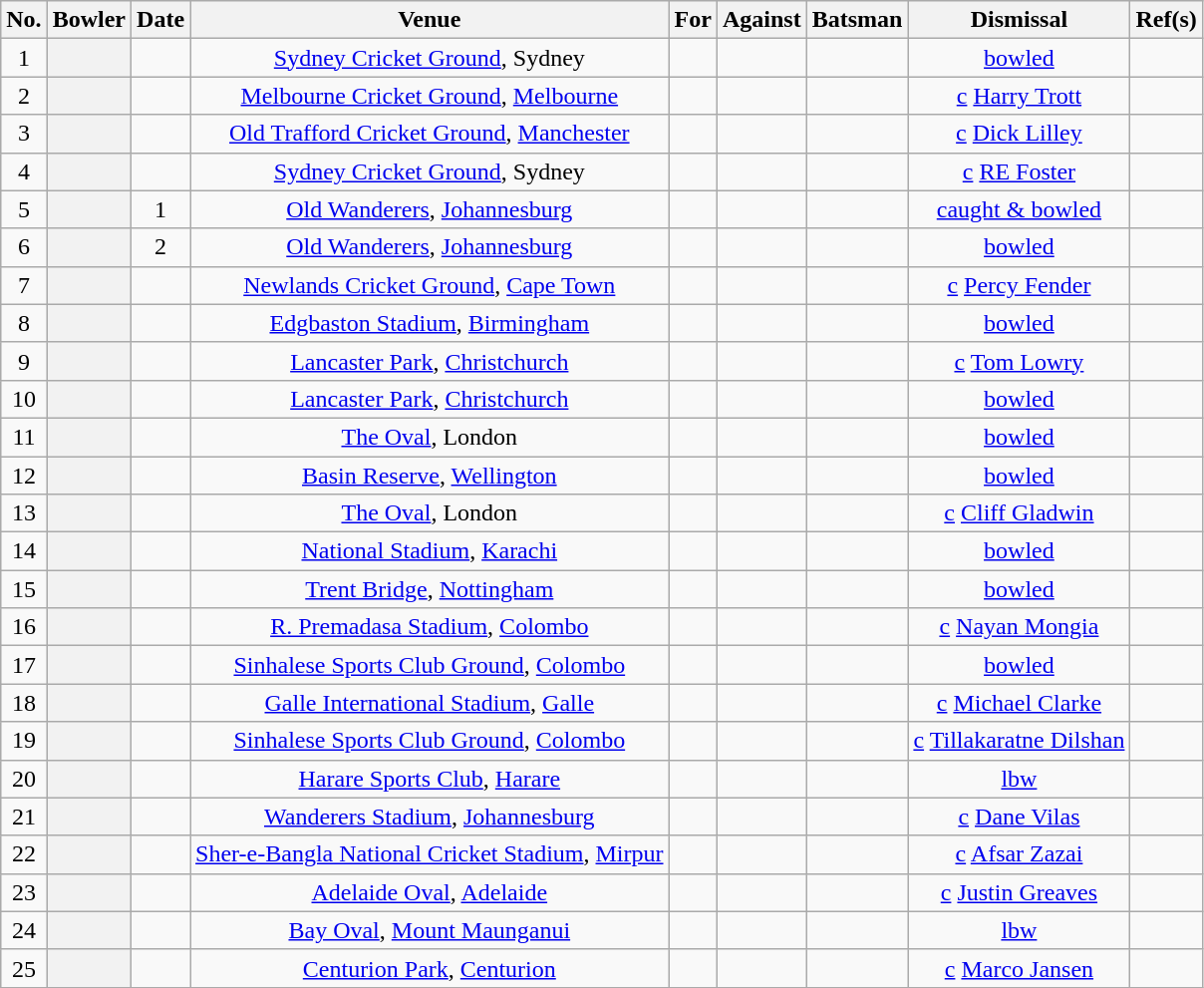<table class="wikitable sortable plainrowheaders" style="text-align:center" style="font-size: 95%">
<tr align=center>
<th scope="col">No.</th>
<th scope="col">Bowler</th>
<th scope="col">Date</th>
<th scope="col">Venue</th>
<th scope="col">For</th>
<th scope="col">Against</th>
<th scope="col">Batsman</th>
<th scope="col">Dismissal</th>
<th scope="col" class="unsortable">Ref(s)</th>
</tr>
<tr>
<td>1</td>
<th scope="row"></th>
<td></td>
<td><a href='#'>Sydney Cricket Ground</a>, Sydney</td>
<td></td>
<td></td>
<td></td>
<td><a href='#'>bowled</a></td>
<td></td>
</tr>
<tr>
<td>2</td>
<th scope="row"></th>
<td></td>
<td><a href='#'>Melbourne Cricket Ground</a>, <a href='#'>Melbourne</a></td>
<td></td>
<td></td>
<td></td>
<td><a href='#'>c</a> <a href='#'>Harry Trott</a></td>
<td></td>
</tr>
<tr>
<td>3</td>
<th scope="row"></th>
<td></td>
<td><a href='#'>Old Trafford Cricket Ground</a>, <a href='#'>Manchester</a></td>
<td></td>
<td></td>
<td></td>
<td><a href='#'>c</a> <a href='#'>Dick Lilley</a></td>
<td></td>
</tr>
<tr>
<td>4</td>
<th scope="row"></th>
<td></td>
<td><a href='#'>Sydney Cricket Ground</a>, Sydney</td>
<td></td>
<td></td>
<td></td>
<td><a href='#'>c</a> <a href='#'>RE Foster</a></td>
<td></td>
</tr>
<tr>
<td>5</td>
<th scope="row"></th>
<td><span>1</span></td>
<td><a href='#'>Old Wanderers</a>, <a href='#'>Johannesburg</a></td>
<td></td>
<td></td>
<td></td>
<td><a href='#'>caught & bowled</a></td>
<td></td>
</tr>
<tr>
<td>6</td>
<th scope="row"></th>
<td><span>2</span></td>
<td><a href='#'>Old Wanderers</a>, <a href='#'>Johannesburg</a></td>
<td></td>
<td></td>
<td></td>
<td><a href='#'>bowled</a></td>
<td></td>
</tr>
<tr>
<td>7</td>
<th scope="row"></th>
<td></td>
<td><a href='#'>Newlands Cricket Ground</a>, <a href='#'>Cape Town</a></td>
<td></td>
<td></td>
<td></td>
<td><a href='#'>c</a> <a href='#'>Percy Fender</a></td>
<td></td>
</tr>
<tr>
<td>8</td>
<th scope="row"></th>
<td></td>
<td><a href='#'>Edgbaston Stadium</a>, <a href='#'>Birmingham</a></td>
<td></td>
<td></td>
<td></td>
<td><a href='#'>bowled</a></td>
<td></td>
</tr>
<tr>
<td>9</td>
<th scope="row"></th>
<td></td>
<td><a href='#'>Lancaster Park</a>, <a href='#'>Christchurch</a></td>
<td></td>
<td></td>
<td></td>
<td><a href='#'>c</a> <a href='#'>Tom Lowry</a></td>
<td></td>
</tr>
<tr>
<td>10</td>
<th scope="row"></th>
<td></td>
<td><a href='#'>Lancaster Park</a>, <a href='#'>Christchurch</a></td>
<td></td>
<td></td>
<td></td>
<td><a href='#'>bowled</a></td>
<td></td>
</tr>
<tr>
<td>11</td>
<th scope="row"></th>
<td></td>
<td><a href='#'>The Oval</a>, London</td>
<td></td>
<td></td>
<td></td>
<td><a href='#'>bowled</a></td>
<td></td>
</tr>
<tr>
<td>12</td>
<th scope="row"></th>
<td></td>
<td><a href='#'>Basin Reserve</a>, <a href='#'>Wellington</a></td>
<td></td>
<td></td>
<td></td>
<td><a href='#'>bowled</a></td>
<td></td>
</tr>
<tr>
<td>13</td>
<th scope="row"></th>
<td></td>
<td><a href='#'>The Oval</a>, London</td>
<td></td>
<td></td>
<td></td>
<td><a href='#'>c</a> <a href='#'>Cliff Gladwin</a></td>
<td></td>
</tr>
<tr>
<td>14</td>
<th scope="row"></th>
<td></td>
<td><a href='#'>National Stadium</a>, <a href='#'>Karachi</a></td>
<td></td>
<td></td>
<td></td>
<td><a href='#'>bowled</a></td>
<td></td>
</tr>
<tr>
<td>15</td>
<th scope="row"></th>
<td></td>
<td><a href='#'>Trent Bridge</a>, <a href='#'>Nottingham</a></td>
<td></td>
<td></td>
<td></td>
<td><a href='#'>bowled</a></td>
<td></td>
</tr>
<tr>
<td>16</td>
<th scope="row"></th>
<td></td>
<td><a href='#'>R. Premadasa Stadium</a>, <a href='#'>Colombo</a></td>
<td></td>
<td></td>
<td></td>
<td><a href='#'>c</a> <a href='#'>Nayan Mongia</a></td>
<td></td>
</tr>
<tr>
<td>17</td>
<th scope="row"></th>
<td></td>
<td><a href='#'>Sinhalese Sports Club Ground</a>, <a href='#'>Colombo</a></td>
<td></td>
<td></td>
<td></td>
<td><a href='#'>bowled</a></td>
<td></td>
</tr>
<tr>
<td>18</td>
<th scope="row"></th>
<td></td>
<td><a href='#'>Galle International Stadium</a>, <a href='#'>Galle</a></td>
<td></td>
<td></td>
<td></td>
<td><a href='#'>c</a> <a href='#'>Michael Clarke</a></td>
<td></td>
</tr>
<tr>
<td>19</td>
<th scope="row"></th>
<td></td>
<td><a href='#'>Sinhalese Sports Club Ground</a>, <a href='#'>Colombo</a></td>
<td></td>
<td></td>
<td></td>
<td><a href='#'>c</a> <a href='#'>Tillakaratne Dilshan</a></td>
<td></td>
</tr>
<tr>
<td>20</td>
<th scope="row"></th>
<td></td>
<td><a href='#'>Harare Sports Club</a>, <a href='#'>Harare</a></td>
<td></td>
<td></td>
<td></td>
<td><a href='#'>lbw</a></td>
<td></td>
</tr>
<tr>
<td>21</td>
<th scope="row"></th>
<td></td>
<td><a href='#'>Wanderers Stadium</a>, <a href='#'>Johannesburg</a></td>
<td></td>
<td></td>
<td></td>
<td><a href='#'>c</a> <a href='#'>Dane Vilas</a></td>
<td></td>
</tr>
<tr>
<td>22</td>
<th scope="row"></th>
<td></td>
<td><a href='#'>Sher-e-Bangla National Cricket Stadium</a>, <a href='#'>Mirpur</a></td>
<td></td>
<td></td>
<td></td>
<td><a href='#'>c</a> <a href='#'>Afsar Zazai</a></td>
<td></td>
</tr>
<tr>
<td>23</td>
<th scope="row"></th>
<td></td>
<td><a href='#'>Adelaide Oval</a>, <a href='#'>Adelaide</a></td>
<td></td>
<td></td>
<td></td>
<td><a href='#'>c</a> <a href='#'>Justin Greaves</a></td>
<td></td>
</tr>
<tr>
<td>24</td>
<th scope="row"></th>
<td></td>
<td><a href='#'>Bay Oval</a>, <a href='#'>Mount Maunganui</a></td>
<td></td>
<td></td>
<td></td>
<td><a href='#'>lbw</a></td>
<td></td>
</tr>
<tr>
<td>25</td>
<th scope="row"></th>
<td></td>
<td><a href='#'>Centurion Park</a>, <a href='#'>Centurion</a></td>
<td></td>
<td></td>
<td></td>
<td><a href='#'>c</a> <a href='#'>Marco Jansen</a></td>
<td></td>
</tr>
</table>
